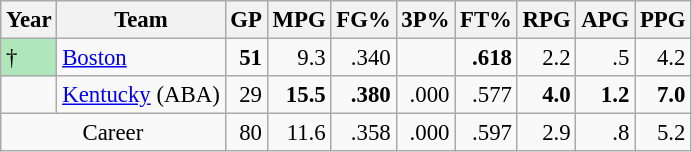<table class="wikitable sortable" style="font-size:95%; text-align:right;">
<tr>
<th>Year</th>
<th>Team</th>
<th>GP</th>
<th>MPG</th>
<th>FG%</th>
<th>3P%</th>
<th>FT%</th>
<th>RPG</th>
<th>APG</th>
<th>PPG</th>
</tr>
<tr>
<td style="text-align:left;background:#afe6ba;">†</td>
<td style="text-align:left;"><a href='#'>Boston</a></td>
<td><strong>51</strong></td>
<td>9.3</td>
<td>.340</td>
<td></td>
<td><strong>.618</strong></td>
<td>2.2</td>
<td>.5</td>
<td>4.2</td>
</tr>
<tr>
<td style="text-align:left;"></td>
<td style="text-align:left;"><a href='#'>Kentucky</a> (ABA)</td>
<td>29</td>
<td><strong>15.5</strong></td>
<td><strong>.380</strong></td>
<td>.000</td>
<td>.577</td>
<td><strong>4.0</strong></td>
<td><strong>1.2</strong></td>
<td><strong>7.0</strong></td>
</tr>
<tr class="sortbottom">
<td style="text-align:center;" colspan="2">Career</td>
<td>80</td>
<td>11.6</td>
<td>.358</td>
<td>.000</td>
<td>.597</td>
<td>2.9</td>
<td>.8</td>
<td>5.2</td>
</tr>
</table>
